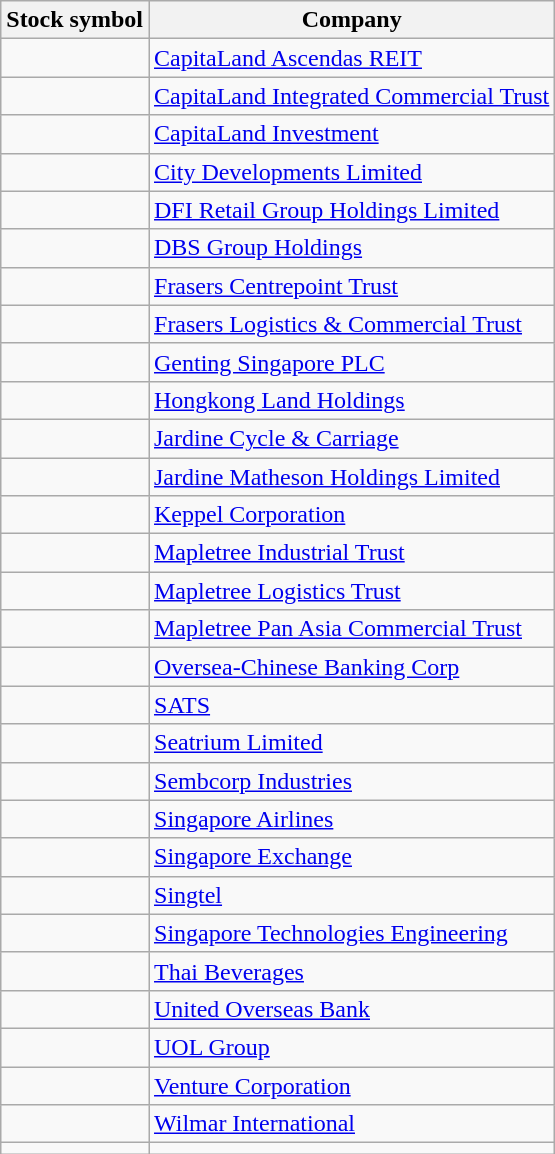<table class="wikitable sortable">
<tr>
<th>Stock symbol</th>
<th>Company</th>
</tr>
<tr>
<td></td>
<td><a href='#'>CapitaLand Ascendas REIT</a></td>
</tr>
<tr>
<td></td>
<td><a href='#'>CapitaLand Integrated Commercial Trust</a></td>
</tr>
<tr>
<td></td>
<td><a href='#'>CapitaLand Investment</a></td>
</tr>
<tr>
<td></td>
<td><a href='#'>City Developments Limited</a></td>
</tr>
<tr>
<td></td>
<td><a href='#'>DFI Retail Group Holdings Limited</a></td>
</tr>
<tr>
<td></td>
<td><a href='#'>DBS Group Holdings</a></td>
</tr>
<tr>
<td></td>
<td><a href='#'>Frasers Centrepoint Trust</a></td>
</tr>
<tr>
<td></td>
<td><a href='#'>Frasers Logistics & Commercial Trust</a></td>
</tr>
<tr>
<td></td>
<td><a href='#'>Genting Singapore PLC</a></td>
</tr>
<tr>
<td></td>
<td><a href='#'>Hongkong Land Holdings</a></td>
</tr>
<tr>
<td></td>
<td><a href='#'>Jardine Cycle & Carriage</a></td>
</tr>
<tr>
<td></td>
<td><a href='#'>Jardine Matheson Holdings Limited</a></td>
</tr>
<tr>
<td></td>
<td><a href='#'>Keppel Corporation</a></td>
</tr>
<tr>
<td></td>
<td><a href='#'>Mapletree Industrial Trust</a></td>
</tr>
<tr>
<td></td>
<td><a href='#'>Mapletree Logistics Trust</a></td>
</tr>
<tr>
<td></td>
<td><a href='#'>Mapletree Pan Asia Commercial Trust</a></td>
</tr>
<tr>
<td></td>
<td><a href='#'>Oversea-Chinese Banking Corp</a></td>
</tr>
<tr>
<td></td>
<td><a href='#'>SATS</a></td>
</tr>
<tr>
<td></td>
<td><a href='#'>Seatrium Limited</a></td>
</tr>
<tr>
<td></td>
<td><a href='#'>Sembcorp Industries</a></td>
</tr>
<tr>
<td></td>
<td><a href='#'>Singapore Airlines</a></td>
</tr>
<tr>
<td></td>
<td><a href='#'>Singapore Exchange</a></td>
</tr>
<tr>
<td></td>
<td><a href='#'>Singtel</a></td>
</tr>
<tr>
<td></td>
<td><a href='#'>Singapore Technologies Engineering</a></td>
</tr>
<tr>
<td></td>
<td><a href='#'>Thai Beverages</a></td>
</tr>
<tr>
<td></td>
<td><a href='#'>United Overseas Bank</a></td>
</tr>
<tr>
<td></td>
<td><a href='#'>UOL Group</a></td>
</tr>
<tr>
<td></td>
<td><a href='#'>Venture Corporation</a></td>
</tr>
<tr>
<td></td>
<td><a href='#'>Wilmar International</a></td>
</tr>
<tr>
<td></td>
<td></td>
</tr>
</table>
